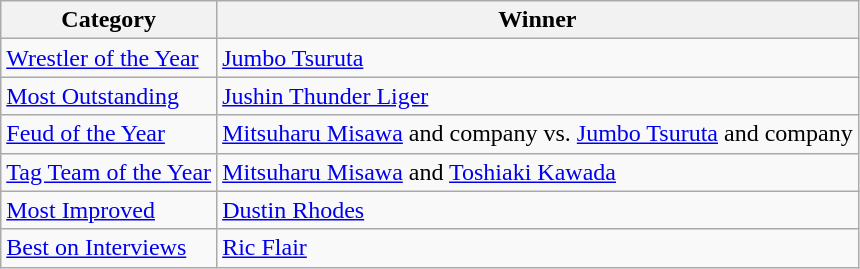<table class="wikitable">
<tr>
<th>Category</th>
<th>Winner</th>
</tr>
<tr>
<td><a href='#'>Wrestler of the Year</a></td>
<td><a href='#'>Jumbo Tsuruta</a></td>
</tr>
<tr>
<td><a href='#'>Most Outstanding</a></td>
<td><a href='#'>Jushin Thunder Liger</a></td>
</tr>
<tr>
<td><a href='#'>Feud of the Year</a></td>
<td><a href='#'>Mitsuharu Misawa</a> and company vs. <a href='#'>Jumbo Tsuruta</a> and company</td>
</tr>
<tr>
<td><a href='#'>Tag Team of the Year</a></td>
<td><a href='#'>Mitsuharu Misawa</a> and <a href='#'>Toshiaki Kawada</a></td>
</tr>
<tr>
<td><a href='#'>Most Improved</a></td>
<td><a href='#'>Dustin Rhodes</a></td>
</tr>
<tr>
<td><a href='#'>Best on Interviews</a></td>
<td><a href='#'>Ric Flair</a></td>
</tr>
</table>
